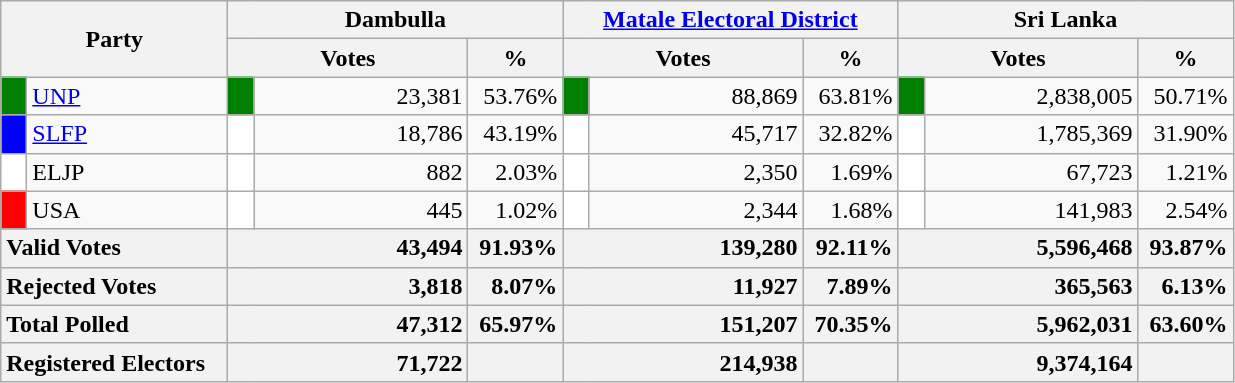<table class="wikitable">
<tr>
<th colspan="2" width="144px"rowspan="2">Party</th>
<th colspan="3" width="216px">Dambulla</th>
<th colspan="3" width="216px"><a href='#'>Matale Electoral District</a></th>
<th colspan="3" width="216px">Sri Lanka</th>
</tr>
<tr>
<th colspan="2" width="144px">Votes</th>
<th>%</th>
<th colspan="2" width="144px">Votes</th>
<th>%</th>
<th colspan="2" width="144px">Votes</th>
<th>%</th>
</tr>
<tr>
<td style="background-color:green;" width="10px"></td>
<td style="text-align:left;"><a href='#'>UNP</a></td>
<td style="background-color:green;" width="10px"></td>
<td style="text-align:right;">23,381</td>
<td style="text-align:right;">53.76%</td>
<td style="background-color:green;" width="10px"></td>
<td style="text-align:right;">88,869</td>
<td style="text-align:right;">63.81%</td>
<td style="background-color:green;" width="10px"></td>
<td style="text-align:right;">2,838,005</td>
<td style="text-align:right;">50.71%</td>
</tr>
<tr>
<td style="background-color:blue;" width="10px"></td>
<td style="text-align:left;"><a href='#'>SLFP</a></td>
<td style="background-color:white;" width="10px"></td>
<td style="text-align:right;">18,786</td>
<td style="text-align:right;">43.19%</td>
<td style="background-color:white;" width="10px"></td>
<td style="text-align:right;">45,717</td>
<td style="text-align:right;">32.82%</td>
<td style="background-color:white;" width="10px"></td>
<td style="text-align:right;">1,785,369</td>
<td style="text-align:right;">31.90%</td>
</tr>
<tr>
<td style="background-color:white;" width="10px"></td>
<td style="text-align:left;">ELJP</td>
<td style="background-color:white;" width="10px"></td>
<td style="text-align:right;">882</td>
<td style="text-align:right;">2.03%</td>
<td style="background-color:white;" width="10px"></td>
<td style="text-align:right;">2,350</td>
<td style="text-align:right;">1.69%</td>
<td style="background-color:white;" width="10px"></td>
<td style="text-align:right;">67,723</td>
<td style="text-align:right;">1.21%</td>
</tr>
<tr>
<td style="background-color:red;" width="10px"></td>
<td style="text-align:left;">USA</td>
<td style="background-color:white;" width="10px"></td>
<td style="text-align:right;">445</td>
<td style="text-align:right;">1.02%</td>
<td style="background-color:white;" width="10px"></td>
<td style="text-align:right;">2,344</td>
<td style="text-align:right;">1.68%</td>
<td style="background-color:white;" width="10px"></td>
<td style="text-align:right;">141,983</td>
<td style="text-align:right;">2.54%</td>
</tr>
<tr>
<th colspan="2" width="144px"style="text-align:left;">Valid Votes</th>
<th style="text-align:right;"colspan="2" width="144px">43,494</th>
<th style="text-align:right;">91.93%</th>
<th style="text-align:right;"colspan="2" width="144px">139,280</th>
<th style="text-align:right;">92.11%</th>
<th style="text-align:right;"colspan="2" width="144px">5,596,468</th>
<th style="text-align:right;">93.87%</th>
</tr>
<tr>
<th colspan="2" width="144px"style="text-align:left;">Rejected Votes</th>
<th style="text-align:right;"colspan="2" width="144px">3,818</th>
<th style="text-align:right;">8.07%</th>
<th style="text-align:right;"colspan="2" width="144px">11,927</th>
<th style="text-align:right;">7.89%</th>
<th style="text-align:right;"colspan="2" width="144px">365,563</th>
<th style="text-align:right;">6.13%</th>
</tr>
<tr>
<th colspan="2" width="144px"style="text-align:left;">Total Polled</th>
<th style="text-align:right;"colspan="2" width="144px">47,312</th>
<th style="text-align:right;">65.97%</th>
<th style="text-align:right;"colspan="2" width="144px">151,207</th>
<th style="text-align:right;">70.35%</th>
<th style="text-align:right;"colspan="2" width="144px">5,962,031</th>
<th style="text-align:right;">63.60%</th>
</tr>
<tr>
<th colspan="2" width="144px"style="text-align:left;">Registered Electors</th>
<th style="text-align:right;"colspan="2" width="144px">71,722</th>
<th></th>
<th style="text-align:right;"colspan="2" width="144px">214,938</th>
<th></th>
<th style="text-align:right;"colspan="2" width="144px">9,374,164</th>
<th></th>
</tr>
</table>
